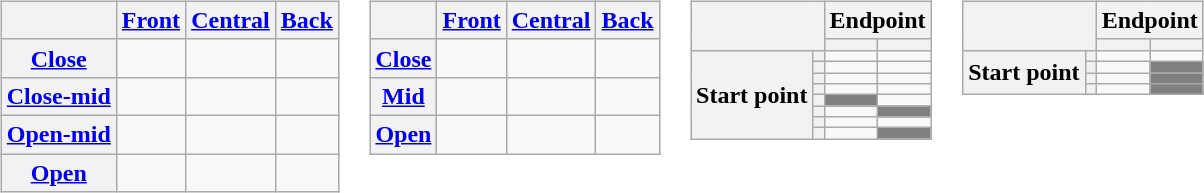<table>
<tr style="vertical-align: top;">
<td><br><table class="wikitable" style="text-align: center;">
<tr>
<th></th>
<th><a href='#'>Front</a></th>
<th><a href='#'>Central</a></th>
<th><a href='#'>Back</a></th>
</tr>
<tr>
<th><a href='#'>Close</a></th>
<td></td>
<td></td>
<td></td>
</tr>
<tr>
<th><a href='#'>Close-mid</a></th>
<td></td>
<td></td>
<td></td>
</tr>
<tr>
<th><a href='#'>Open-mid</a></th>
<td></td>
<td></td>
<td></td>
</tr>
<tr>
<th><a href='#'>Open</a></th>
<td></td>
<td></td>
<td></td>
</tr>
</table>
</td>
<td><br><table class="wikitable" style="text-align: center;">
<tr>
<th></th>
<th><a href='#'>Front</a></th>
<th><a href='#'>Central</a></th>
<th><a href='#'>Back</a></th>
</tr>
<tr>
<th><a href='#'>Close</a></th>
<td></td>
<td></td>
<td></td>
</tr>
<tr>
<th><a href='#'>Mid</a></th>
<td></td>
<td></td>
<td></td>
</tr>
<tr>
<th><a href='#'>Open</a></th>
<td></td>
<td></td>
<td></td>
</tr>
</table>
</td>
<td><br><table class="wikitable" style="text-align: center;">
<tr>
<th colspan="2" rowspan="2"></th>
<th colspan="2">Endpoint</th>
</tr>
<tr>
<th></th>
<th></th>
</tr>
<tr>
<th rowspan="8">Start point</th>
<th></th>
<td></td>
<td></td>
</tr>
<tr>
<th></th>
<td></td>
<td></td>
</tr>
<tr>
<th></th>
<td></td>
<td></td>
</tr>
<tr>
<th></th>
<td></td>
<td></td>
</tr>
<tr>
<th></th>
<td style="background:gray"></td>
<td></td>
</tr>
<tr>
<th></th>
<td></td>
<td style="background:gray"></td>
</tr>
<tr>
<th></th>
<td></td>
<td></td>
</tr>
<tr>
<th></th>
<td></td>
<td style="background:gray"></td>
</tr>
</table>
</td>
<td><br><table class="wikitable" style="text-align: center;">
<tr>
<th colspan="2" rowspan="2"></th>
<th colspan="2">Endpoint</th>
</tr>
<tr>
<th></th>
<th></th>
</tr>
<tr>
<th rowspan="4">Start point</th>
<th></th>
<td></td>
<td></td>
</tr>
<tr>
<th></th>
<td></td>
<td style="background:gray"></td>
</tr>
<tr>
<th></th>
<td></td>
<td style="background:gray"></td>
</tr>
<tr>
<th></th>
<td></td>
<td style="background:gray"></td>
</tr>
</table>
</td>
</tr>
</table>
